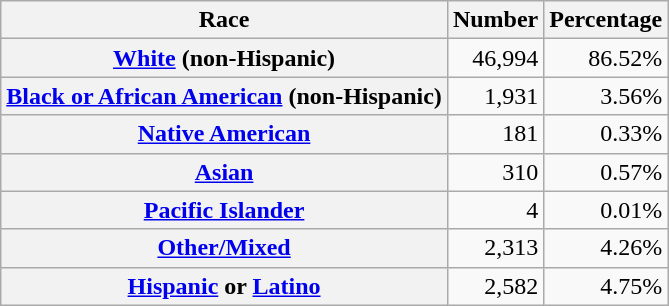<table class="wikitable" style="text-align:right">
<tr>
<th scope="col">Race</th>
<th scope="col">Number</th>
<th scope="col">Percentage</th>
</tr>
<tr>
<th scope="row"><a href='#'>White</a> (non-Hispanic)</th>
<td>46,994</td>
<td>86.52%</td>
</tr>
<tr>
<th scope="row"><a href='#'>Black or African American</a> (non-Hispanic)</th>
<td>1,931</td>
<td>3.56%</td>
</tr>
<tr>
<th scope="row"><a href='#'>Native American</a></th>
<td>181</td>
<td>0.33%</td>
</tr>
<tr>
<th scope="row"><a href='#'>Asian</a></th>
<td>310</td>
<td>0.57%</td>
</tr>
<tr>
<th scope="row"><a href='#'>Pacific Islander</a></th>
<td>4</td>
<td>0.01%</td>
</tr>
<tr>
<th scope="row"><a href='#'>Other/Mixed</a></th>
<td>2,313</td>
<td>4.26%</td>
</tr>
<tr>
<th scope="row"><a href='#'>Hispanic</a> or <a href='#'>Latino</a></th>
<td>2,582</td>
<td>4.75%</td>
</tr>
</table>
